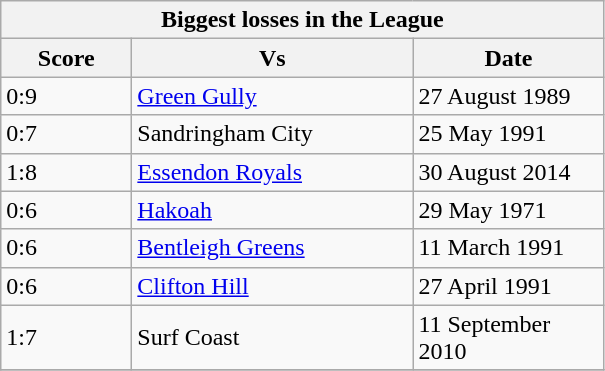<table class="wikitable">
<tr>
<th Colspan="3">Biggest losses in the League</th>
</tr>
<tr>
<th width="80">Score</th>
<th width="180">Vs</th>
<th width="120">Date</th>
</tr>
<tr>
<td>0:9</td>
<td><a href='#'>Green Gully</a></td>
<td>27 August 1989</td>
</tr>
<tr>
<td>0:7</td>
<td>Sandringham City</td>
<td>25 May 1991</td>
</tr>
<tr>
<td>1:8</td>
<td><a href='#'>Essendon Royals</a></td>
<td>30 August 2014</td>
</tr>
<tr>
<td>0:6</td>
<td><a href='#'>Hakoah</a></td>
<td>29 May 1971</td>
</tr>
<tr>
<td>0:6</td>
<td><a href='#'>Bentleigh Greens</a></td>
<td>11 March 1991</td>
</tr>
<tr>
<td>0:6</td>
<td><a href='#'>Clifton Hill</a></td>
<td>27 April 1991</td>
</tr>
<tr>
<td>1:7</td>
<td>Surf Coast</td>
<td>11 September 2010</td>
</tr>
<tr>
</tr>
</table>
